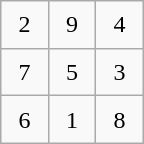<table class="wikitable" style="margin-left:auto;margin-right:auto;text-align:center;width:6em;height:6em;table-layout:fixed;">
<tr>
<td>2</td>
<td>9</td>
<td>4</td>
</tr>
<tr>
<td>7</td>
<td>5</td>
<td>3</td>
</tr>
<tr>
<td>6</td>
<td>1</td>
<td>8</td>
</tr>
</table>
